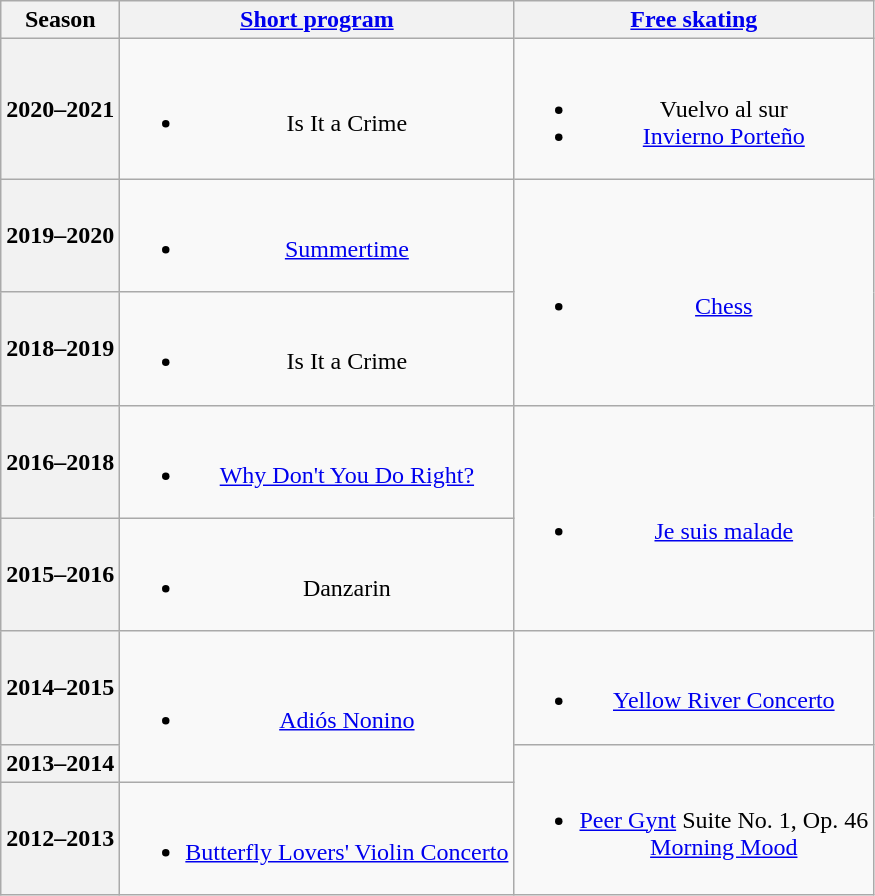<table class=wikitable style=text-align:center>
<tr>
<th>Season</th>
<th><a href='#'>Short program</a></th>
<th><a href='#'>Free skating</a></th>
</tr>
<tr>
<th>2020–2021 <br> </th>
<td><br><ul><li>Is It a Crime <br> </li></ul></td>
<td><br><ul><li>Vuelvo al sur</li><li><a href='#'>Invierno Porteño</a> <br> </li></ul></td>
</tr>
<tr>
<th>2019–2020 <br> </th>
<td><br><ul><li><a href='#'>Summertime</a> <br> </li></ul></td>
<td rowspan=2><br><ul><li><a href='#'>Chess</a> <br> </li></ul></td>
</tr>
<tr>
<th>2018–2019 <br> </th>
<td><br><ul><li>Is It a Crime <br> </li></ul></td>
</tr>
<tr>
<th>2016–2018 <br> </th>
<td><br><ul><li><a href='#'>Why Don't You Do Right?</a></li></ul></td>
<td rowspan=2><br><ul><li><a href='#'>Je suis malade</a> <br></li></ul></td>
</tr>
<tr>
<th>2015–2016 <br> </th>
<td><br><ul><li>Danzarin <br></li></ul></td>
</tr>
<tr>
<th>2014–2015 <br> </th>
<td rowspan=2><br><ul><li><a href='#'>Adiós Nonino</a> <br></li></ul></td>
<td><br><ul><li><a href='#'>Yellow River Concerto</a></li></ul></td>
</tr>
<tr>
<th>2013–2014 <br> </th>
<td rowspan=2><br><ul><li><a href='#'>Peer Gynt</a> Suite No. 1, Op. 46 <br> <a href='#'>Morning Mood</a> <br></li></ul></td>
</tr>
<tr>
<th>2012–2013 <br> </th>
<td><br><ul><li><a href='#'>Butterfly Lovers' Violin Concerto</a> <br></li></ul></td>
</tr>
</table>
